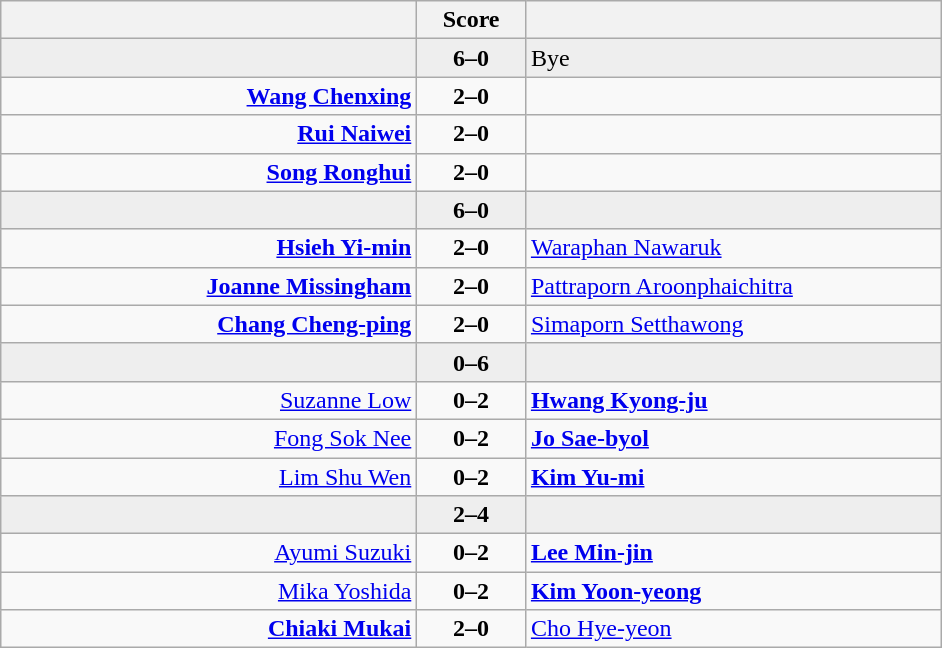<table class="wikitable" style="text-align: center;">
<tr>
<th align="right" width="270"></th>
<th width="65">Score</th>
<th align="left" width="270"></th>
</tr>
<tr bgcolor=eeeeee>
<td align=right><strong></strong></td>
<td align=center><strong>6–0</strong></td>
<td align=left>Bye</td>
</tr>
<tr>
<td align=right><strong><a href='#'>Wang Chenxing</a></strong></td>
<td align=center><strong>2–0</strong></td>
<td align=left></td>
</tr>
<tr>
<td align=right><strong><a href='#'>Rui Naiwei</a></strong></td>
<td align=center><strong>2–0</strong></td>
<td align=left></td>
</tr>
<tr>
<td align=right><strong><a href='#'>Song Ronghui</a></strong></td>
<td align=center><strong>2–0</strong></td>
<td align=left></td>
</tr>
<tr bgcolor=eeeeee>
<td align=right><strong></strong></td>
<td align=center><strong>6–0</strong></td>
<td align=left></td>
</tr>
<tr>
<td align=right><strong><a href='#'>Hsieh Yi-min</a></strong></td>
<td align=center><strong>2–0</strong></td>
<td align=left><a href='#'>Waraphan Nawaruk</a></td>
</tr>
<tr>
<td align=right><strong><a href='#'>Joanne Missingham</a></strong></td>
<td align=center><strong>2–0</strong></td>
<td align=left><a href='#'>Pattraporn Aroonphaichitra</a></td>
</tr>
<tr>
<td align=right><strong><a href='#'>Chang Cheng-ping</a></strong></td>
<td align=center><strong>2–0</strong></td>
<td align=left><a href='#'>Simaporn Setthawong</a></td>
</tr>
<tr bgcolor=eeeeee>
<td align=right></td>
<td align=center><strong>0–6</strong></td>
<td align=left><strong></strong></td>
</tr>
<tr>
<td align=right><a href='#'>Suzanne Low</a></td>
<td align=center><strong>0–2</strong></td>
<td align=left><strong><a href='#'>Hwang Kyong-ju</a></strong></td>
</tr>
<tr>
<td align=right><a href='#'>Fong Sok Nee</a></td>
<td align=center><strong>0–2</strong></td>
<td align=left><strong><a href='#'>Jo Sae-byol</a></strong></td>
</tr>
<tr>
<td align=right><a href='#'>Lim Shu Wen</a></td>
<td align=center><strong>0–2</strong></td>
<td align=left><strong><a href='#'>Kim Yu-mi</a></strong></td>
</tr>
<tr bgcolor=eeeeee>
<td align=right></td>
<td align=center><strong>2–4</strong></td>
<td align=left><strong></strong></td>
</tr>
<tr>
<td align=right><a href='#'>Ayumi Suzuki</a></td>
<td align=center><strong>0–2</strong></td>
<td align=left><strong><a href='#'>Lee Min-jin</a></strong></td>
</tr>
<tr>
<td align=right><a href='#'>Mika Yoshida</a></td>
<td align=center><strong>0–2</strong></td>
<td align=left><strong><a href='#'>Kim Yoon-yeong</a></strong></td>
</tr>
<tr>
<td align=right><strong><a href='#'>Chiaki Mukai</a></strong></td>
<td align=center><strong>2–0</strong></td>
<td align=left><a href='#'>Cho Hye-yeon</a></td>
</tr>
</table>
